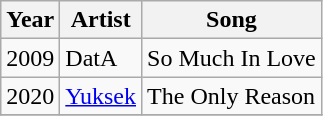<table class="wikitable">
<tr>
<th>Year</th>
<th>Artist</th>
<th>Song</th>
</tr>
<tr>
<td>2009</td>
<td>DatA</td>
<td>So Much In Love</td>
</tr>
<tr>
<td>2020</td>
<td><a href='#'>Yuksek</a></td>
<td>The Only Reason</td>
</tr>
<tr>
</tr>
</table>
